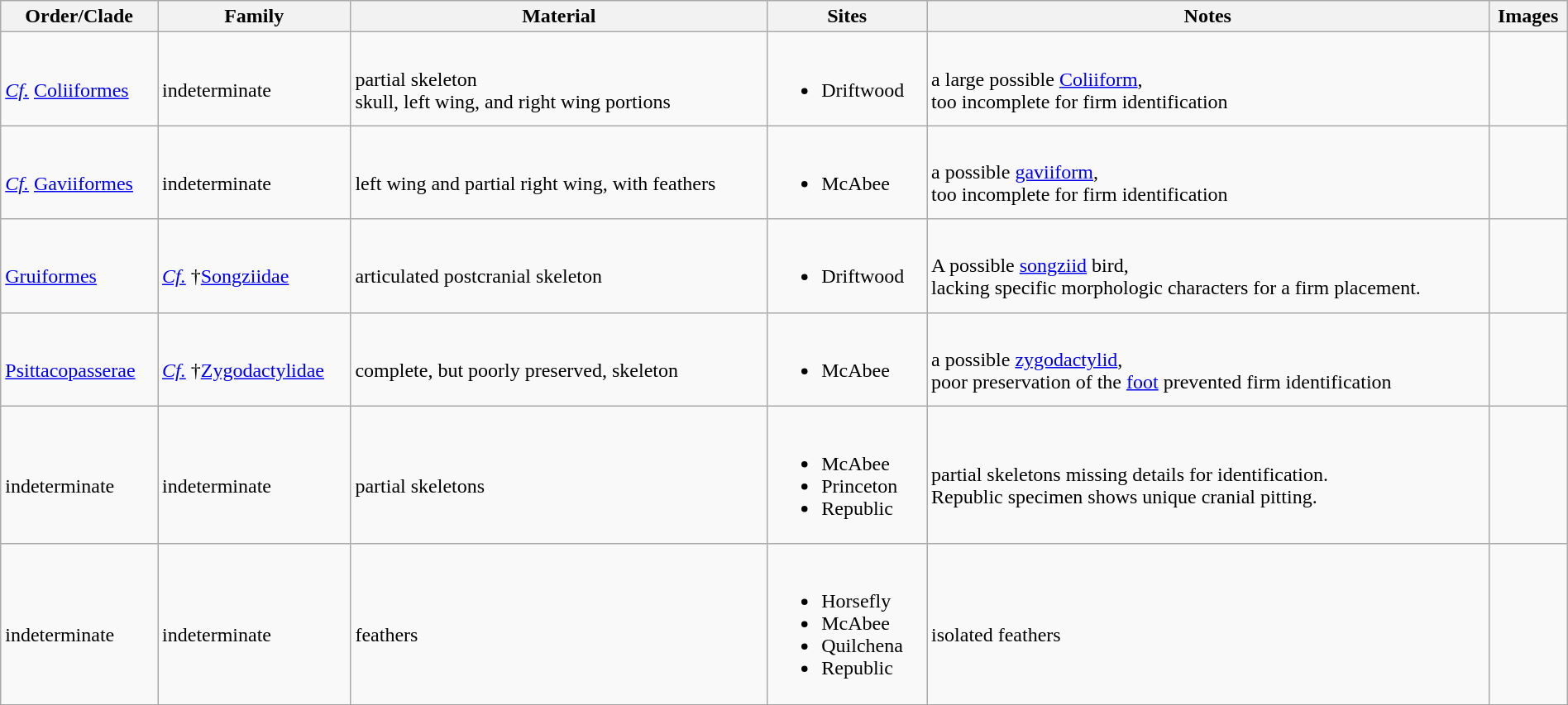<table class="wikitable sortable"  style="margin:auto; width:100%;">
<tr>
<th>Order/Clade</th>
<th>Family</th>
<th>Material</th>
<th>Sites</th>
<th>Notes</th>
<th>Images</th>
</tr>
<tr>
<td><br><em><a href='#'>Cf.</a></em> <a href='#'>Coliiformes</a></td>
<td><br>indeterminate</td>
<td><br>partial skeleton<br> skull, left wing, and right wing portions</td>
<td><br><ul><li>Driftwood</li></ul></td>
<td><br>a large possible <a href='#'>Coliiform</a>,<br> too incomplete for firm identification</td>
<td></td>
</tr>
<tr>
<td><br><em><a href='#'>Cf.</a></em> <a href='#'>Gaviiformes</a></td>
<td><br>indeterminate</td>
<td><br>left wing and partial right wing, with feathers</td>
<td><br><ul><li>McAbee</li></ul></td>
<td><br>a possible <a href='#'>gaviiform</a>,<br> too incomplete for firm identification</td>
<td></td>
</tr>
<tr>
<td><br><a href='#'>Gruiformes</a></td>
<td><br><em><a href='#'>Cf.</a></em> †<a href='#'>Songziidae</a></td>
<td><br>articulated postcranial skeleton</td>
<td><br><ul><li>Driftwood</li></ul></td>
<td><br>A possible <a href='#'>songziid</a> bird,<br>lacking specific morphologic characters for a firm placement.</td>
<td></td>
</tr>
<tr>
<td><br><a href='#'>Psittacopasserae</a></td>
<td><br><em><a href='#'>Cf.</a></em> †<a href='#'>Zygodactylidae</a></td>
<td><br>complete, but poorly preserved, skeleton</td>
<td><br><ul><li>McAbee</li></ul></td>
<td><br>a possible <a href='#'>zygodactylid</a>,<br> poor preservation of the <a href='#'>foot</a> prevented firm identification</td>
<td></td>
</tr>
<tr>
<td><br>indeterminate</td>
<td><br>indeterminate</td>
<td><br>partial skeletons</td>
<td><br><ul><li>McAbee</li><li>Princeton</li><li>Republic</li></ul></td>
<td><br>partial skeletons missing details for identification.<br> Republic specimen shows unique cranial pitting.</td>
<td><br></td>
</tr>
<tr>
<td><br>indeterminate</td>
<td><br>indeterminate</td>
<td><br>feathers</td>
<td><br><ul><li>Horsefly</li><li>McAbee</li><li>Quilchena</li><li>Republic</li></ul></td>
<td><br>isolated feathers</td>
<td><br></td>
</tr>
<tr>
</tr>
</table>
